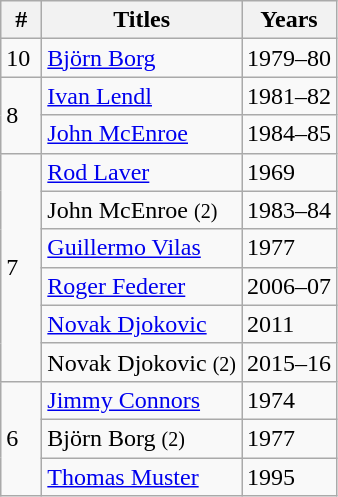<table class="wikitable" style="display:inline-table;">
<tr>
<th width=20>#</th>
<th>Titles</th>
<th>Years</th>
</tr>
<tr>
<td>10</td>
<td> <a href='#'>Björn Borg</a></td>
<td>1979–80  </td>
</tr>
<tr>
<td rowspan=2>8</td>
<td> <a href='#'>Ivan Lendl</a></td>
<td>1981–82</td>
</tr>
<tr>
<td> <a href='#'>John McEnroe</a></td>
<td>1984–85</td>
</tr>
<tr>
<td rowspan=6>7</td>
<td> <a href='#'>Rod Laver</a></td>
<td>1969</td>
</tr>
<tr>
<td> John McEnroe <small>(2)</small></td>
<td>1983–84</td>
</tr>
<tr>
<td> <a href='#'>Guillermo Vilas</a></td>
<td>1977</td>
</tr>
<tr>
<td> <a href='#'>Roger Federer</a></td>
<td>2006–07</td>
</tr>
<tr>
<td> <a href='#'>Novak Djokovic</a></td>
<td>2011</td>
</tr>
<tr>
<td> Novak Djokovic <small>(2)</small></td>
<td>2015–16</td>
</tr>
<tr>
<td rowspan=3>6</td>
<td> <a href='#'>Jimmy Connors</a></td>
<td>1974</td>
</tr>
<tr>
<td> Björn Borg <small>(2)</small></td>
<td>1977</td>
</tr>
<tr>
<td> <a href='#'>Thomas Muster</a></td>
<td>1995</td>
</tr>
</table>
